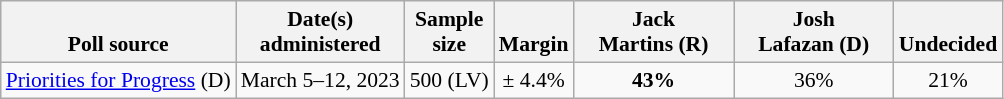<table class="wikitable" style="font-size:90%;text-align:center;">
<tr valign=bottom>
<th>Poll source</th>
<th>Date(s)<br>administered</th>
<th>Sample<br>size</th>
<th>Margin<br></th>
<th style="width:100px;">Jack<br>Martins (R)</th>
<th style="width:100px;">Josh<br>Lafazan (D)</th>
<th>Undecided</th>
</tr>
<tr>
<td style="text-align:left;"><a href='#'>Priorities for Progress</a> (D)</td>
<td>March 5–12, 2023</td>
<td>500 (LV)</td>
<td>± 4.4%</td>
<td><strong>43%</strong></td>
<td>36%</td>
<td>21%</td>
</tr>
</table>
